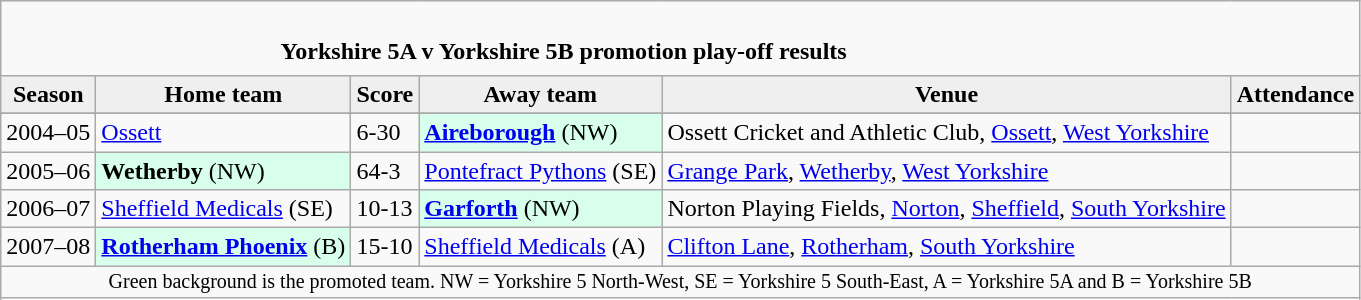<table class="wikitable" style="text-align: left;">
<tr>
<td colspan="6" cellpadding="0" cellspacing="0"><br><table border="0" style="width:100%;" cellpadding="0" cellspacing="0">
<tr>
<td style="width:20%; border:0;"></td>
<td style="border:0;"><strong>Yorkshire 5A v Yorkshire 5B promotion play-off results</strong></td>
<td style="width:20%; border:0;"></td>
</tr>
</table>
</td>
</tr>
<tr>
<th style="background:#efefef;">Season</th>
<th style="background:#efefef">Home team</th>
<th style="background:#efefef">Score</th>
<th style="background:#efefef">Away team</th>
<th style="background:#efefef">Venue</th>
<th style="background:#efefef">Attendance</th>
</tr>
<tr align=left>
</tr>
<tr>
<td>2004–05</td>
<td><a href='#'>Ossett</a></td>
<td>6-30</td>
<td style="background:#d8ffeb;"><strong><a href='#'>Aireborough</a></strong> (NW)</td>
<td>Ossett Cricket and Athletic Club, <a href='#'>Ossett</a>, <a href='#'>West Yorkshire</a></td>
<td></td>
</tr>
<tr>
<td>2005–06</td>
<td style="background:#d8ffeb;"><strong>Wetherby</strong> (NW)</td>
<td>64-3</td>
<td><a href='#'>Pontefract Pythons</a> (SE)</td>
<td><a href='#'>Grange Park</a>, <a href='#'>Wetherby</a>, <a href='#'>West Yorkshire</a></td>
<td></td>
</tr>
<tr>
<td>2006–07</td>
<td><a href='#'>Sheffield Medicals</a> (SE)</td>
<td>10-13</td>
<td style="background:#d8ffeb;"><strong><a href='#'>Garforth</a></strong> (NW)</td>
<td>Norton Playing Fields, <a href='#'>Norton</a>, <a href='#'>Sheffield</a>, <a href='#'>South Yorkshire</a></td>
<td></td>
</tr>
<tr>
<td>2007–08</td>
<td style="background:#d8ffeb;"><strong><a href='#'>Rotherham Phoenix</a></strong> (B)</td>
<td>15-10</td>
<td><a href='#'>Sheffield Medicals</a> (A)</td>
<td><a href='#'>Clifton Lane</a>, <a href='#'>Rotherham</a>, <a href='#'>South Yorkshire</a></td>
<td></td>
</tr>
<tr>
<td colspan="6"  style="border:0; font-size:smaller; text-align:center;">Green background is the promoted team. NW = Yorkshire 5 North-West, SE = Yorkshire 5 South-East, A = Yorkshire 5A and B = Yorkshire 5B</td>
</tr>
<tr>
</tr>
</table>
